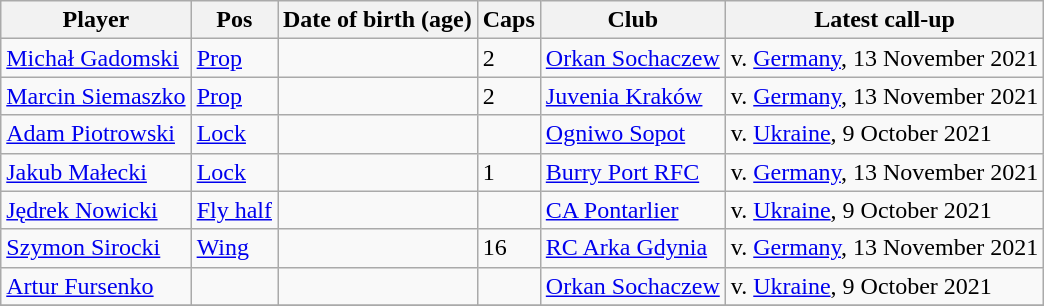<table class="wikitable" style="font-size: 100%;">
<tr>
<th>Player</th>
<th>Pos</th>
<th>Date of birth (age)</th>
<th>Caps</th>
<th>Club</th>
<th>Latest call-up</th>
</tr>
<tr>
<td><a href='#'>Michał Gadomski</a></td>
<td><a href='#'>Prop</a></td>
<td></td>
<td>2</td>
<td> <a href='#'>Orkan Sochaczew</a></td>
<td>v.  <a href='#'>Germany</a>, 13 November 2021</td>
</tr>
<tr>
<td><a href='#'>Marcin Siemaszko</a></td>
<td><a href='#'>Prop</a></td>
<td></td>
<td>2</td>
<td> <a href='#'>Juvenia Kraków</a></td>
<td>v.  <a href='#'>Germany</a>, 13 November 2021</td>
</tr>
<tr>
<td><a href='#'>Adam Piotrowski</a></td>
<td><a href='#'>Lock</a></td>
<td></td>
<td></td>
<td> <a href='#'>Ogniwo Sopot</a></td>
<td>v.  <a href='#'>Ukraine</a>, 9 October 2021</td>
</tr>
<tr>
<td><a href='#'>Jakub Małecki</a></td>
<td><a href='#'>Lock</a></td>
<td></td>
<td>1</td>
<td> <a href='#'>Burry Port RFC</a></td>
<td>v.  <a href='#'>Germany</a>, 13 November 2021</td>
</tr>
<tr>
<td><a href='#'>Jędrek Nowicki</a></td>
<td><a href='#'>Fly half</a></td>
<td></td>
<td></td>
<td> <a href='#'>CA Pontarlier</a></td>
<td>v.  <a href='#'>Ukraine</a>, 9 October 2021</td>
</tr>
<tr>
<td><a href='#'>Szymon Sirocki</a></td>
<td><a href='#'>Wing</a></td>
<td></td>
<td>16</td>
<td> <a href='#'>RC Arka Gdynia</a></td>
<td>v.  <a href='#'>Germany</a>, 13 November 2021</td>
</tr>
<tr>
<td><a href='#'>Artur Fursenko</a></td>
<td></td>
<td></td>
<td></td>
<td> <a href='#'>Orkan Sochaczew</a></td>
<td>v.  <a href='#'>Ukraine</a>, 9 October 2021</td>
</tr>
<tr>
</tr>
</table>
